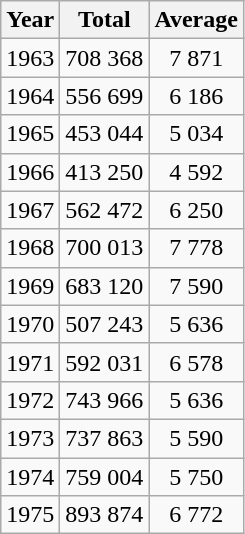<table class="wikitable" style="float:left; margin-right:1em;">
<tr>
<th>Year</th>
<th>Total</th>
<th>Average</th>
</tr>
<tr>
<td>1963</td>
<td style="text-align:center;">708 368</td>
<td style="text-align:center;">7 871</td>
</tr>
<tr>
<td>1964</td>
<td style="text-align:center;">556 699</td>
<td style="text-align:center;">6 186</td>
</tr>
<tr>
<td>1965</td>
<td style="text-align:center;">453 044</td>
<td style="text-align:center;">5 034</td>
</tr>
<tr>
<td>1966</td>
<td style="text-align:center;">413 250</td>
<td style="text-align:center;">4 592</td>
</tr>
<tr>
<td>1967</td>
<td style="text-align:center;">562 472</td>
<td style="text-align:center;">6 250</td>
</tr>
<tr>
<td>1968</td>
<td style="text-align:center;">700 013</td>
<td style="text-align:center;">7 778</td>
</tr>
<tr>
<td>1969</td>
<td style="text-align:center;">683 120</td>
<td style="text-align:center;">7 590</td>
</tr>
<tr>
<td>1970</td>
<td style="text-align:center;">507 243</td>
<td style="text-align:center;">5 636</td>
</tr>
<tr>
<td>1971</td>
<td style="text-align:center;">592 031</td>
<td style="text-align:center;">6 578</td>
</tr>
<tr>
<td>1972</td>
<td style="text-align:center;">743 966</td>
<td style="text-align:center;">5 636</td>
</tr>
<tr>
<td>1973</td>
<td style="text-align:center;">737 863</td>
<td style="text-align:center;">5 590</td>
</tr>
<tr>
<td>1974</td>
<td style="text-align:center;">759 004</td>
<td style="text-align:center;">5 750</td>
</tr>
<tr>
<td>1975</td>
<td style="text-align:center;">893 874</td>
<td style="text-align:center;">6 772</td>
</tr>
</table>
